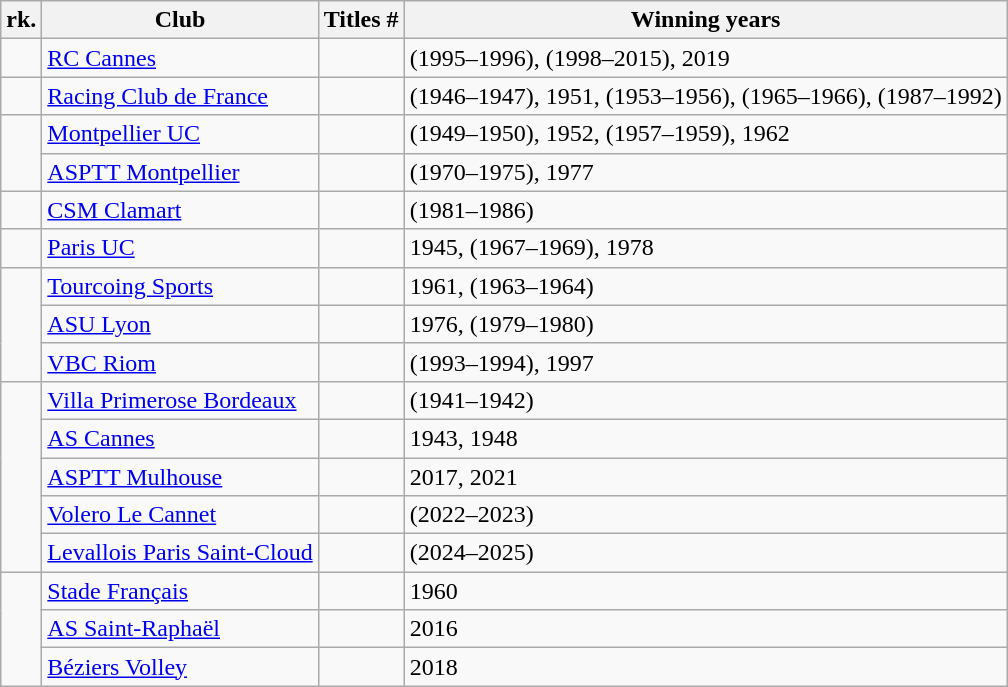<table class="wikitable">
<tr>
<th scope="col">rk.</th>
<th scope="col">Club</th>
<th scope="col">Titles #</th>
<th scope="col">Winning years</th>
</tr>
<tr>
<td></td>
<td><a href='#'>RC Cannes</a></td>
<td></td>
<td>(1995–1996), (1998–2015), 2019</td>
</tr>
<tr>
<td></td>
<td><a href='#'>Racing Club de France</a></td>
<td></td>
<td>(1946–1947), 1951, (1953–1956), (1965–1966), (1987–1992)</td>
</tr>
<tr>
<td rowspan="2"></td>
<td><a href='#'>Montpellier UC</a></td>
<td></td>
<td>(1949–1950), 1952, (1957–1959), 1962</td>
</tr>
<tr>
<td><a href='#'>ASPTT Montpellier</a></td>
<td></td>
<td>(1970–1975), 1977</td>
</tr>
<tr>
<td></td>
<td><a href='#'>CSM Clamart</a></td>
<td></td>
<td>(1981–1986)</td>
</tr>
<tr>
<td></td>
<td><a href='#'>Paris UC</a></td>
<td></td>
<td>1945, (1967–1969), 1978</td>
</tr>
<tr>
<td rowspan="3"></td>
<td><a href='#'>Tourcoing Sports</a></td>
<td></td>
<td>1961, (1963–1964)</td>
</tr>
<tr>
<td><a href='#'>ASU Lyon</a></td>
<td></td>
<td>1976, (1979–1980)</td>
</tr>
<tr>
<td><a href='#'>VBC Riom</a></td>
<td></td>
<td>(1993–1994), 1997</td>
</tr>
<tr>
<td rowspan="5"></td>
<td><a href='#'>Villa Primerose Bordeaux</a></td>
<td></td>
<td>(1941–1942)</td>
</tr>
<tr>
<td><a href='#'>AS Cannes</a></td>
<td></td>
<td>1943, 1948</td>
</tr>
<tr>
<td><a href='#'>ASPTT Mulhouse</a></td>
<td></td>
<td>2017, 2021</td>
</tr>
<tr>
<td><a href='#'>Volero Le Cannet</a></td>
<td></td>
<td>(2022–2023)</td>
</tr>
<tr>
<td><a href='#'>Levallois Paris Saint-Cloud</a></td>
<td></td>
<td>(2024–2025)</td>
</tr>
<tr>
<td rowspan="3"></td>
<td><a href='#'>Stade Français</a></td>
<td></td>
<td>1960</td>
</tr>
<tr>
<td><a href='#'>AS Saint-Raphaël</a></td>
<td></td>
<td>2016</td>
</tr>
<tr>
<td><a href='#'>Béziers Volley</a></td>
<td></td>
<td>2018</td>
</tr>
</table>
